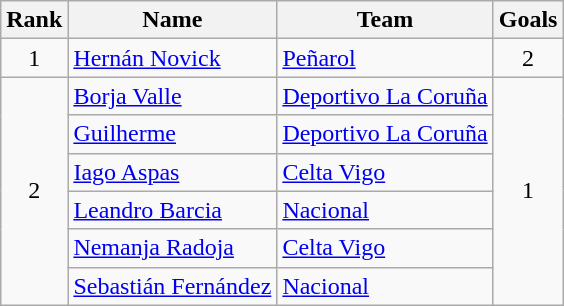<table class="wikitable" style="text-align: center;">
<tr>
<th>Rank</th>
<th>Name</th>
<th>Team</th>
<th>Goals</th>
</tr>
<tr>
<td rowspan=1>1</td>
<td align="left"> <a href='#'>Hernán Novick</a></td>
<td align="left"> <a href='#'>Peñarol</a></td>
<td rowspan=1>2</td>
</tr>
<tr>
<td rowspan=6>2</td>
<td align="left"> <a href='#'>Borja Valle</a></td>
<td align="left"> <a href='#'>Deportivo La Coruña</a></td>
<td rowspan=6>1</td>
</tr>
<tr>
<td align="left"> <a href='#'>Guilherme</a></td>
<td align="left"> <a href='#'>Deportivo La Coruña</a></td>
</tr>
<tr>
<td align="left"> <a href='#'>Iago Aspas</a></td>
<td align="left"> <a href='#'>Celta Vigo</a></td>
</tr>
<tr>
<td align="left"> <a href='#'>Leandro Barcia</a></td>
<td align="left"> <a href='#'>Nacional</a></td>
</tr>
<tr>
<td align="left"> <a href='#'>Nemanja Radoja</a></td>
<td align="left"> <a href='#'>Celta Vigo</a></td>
</tr>
<tr>
<td align="left"> <a href='#'>Sebastián Fernández</a></td>
<td align="left"> <a href='#'>Nacional</a></td>
</tr>
</table>
